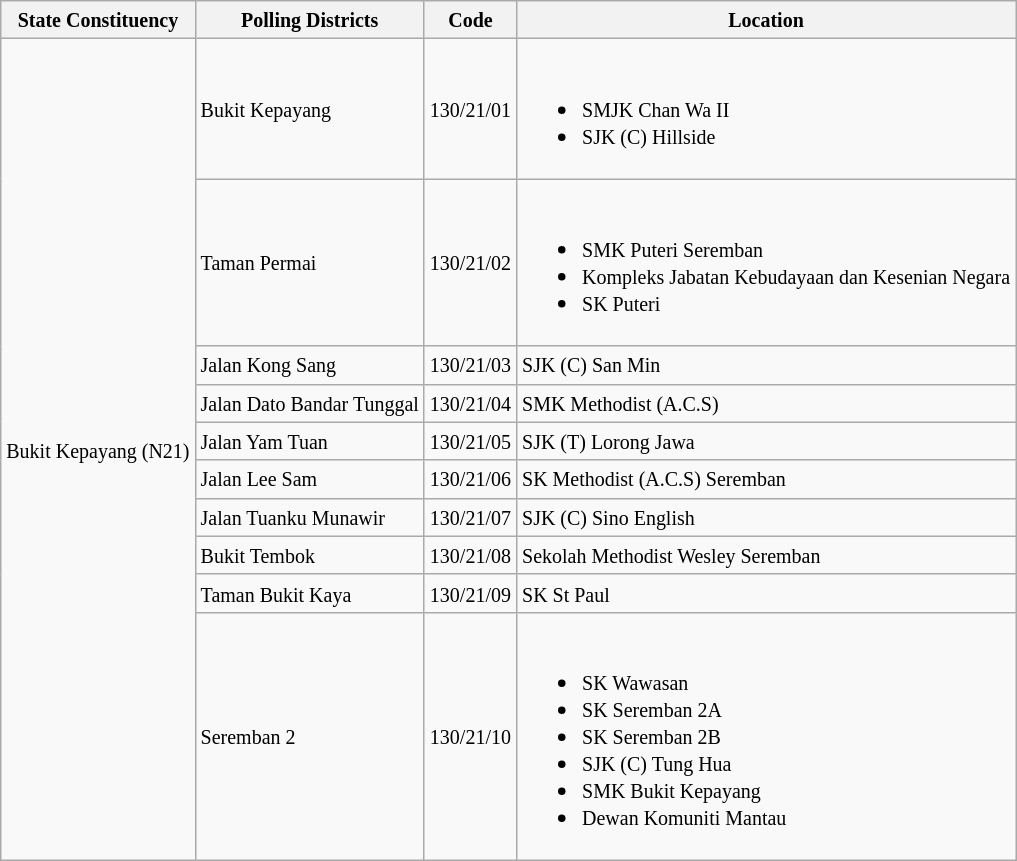<table class="wikitable sortable mw-collapsible">
<tr>
<th><small>State Constituency</small></th>
<th><small>Polling Districts</small></th>
<th><small>Code</small></th>
<th><small>Location</small></th>
</tr>
<tr>
<td rowspan="10"><small>Bukit Kepayang (N21)</small></td>
<td><small>Bukit Kepayang</small></td>
<td><small>130/21/01</small></td>
<td><br><ul><li><small>SMJK Chan Wa II</small></li><li><small>SJK (C) Hillside</small></li></ul></td>
</tr>
<tr>
<td><small>Taman Permai</small></td>
<td><small>130/21/02</small></td>
<td><br><ul><li><small>SMK Puteri Seremban</small></li><li><small>Kompleks Jabatan Kebudayaan dan Kesenian Negara</small></li><li><small>SK Puteri</small></li></ul></td>
</tr>
<tr>
<td><small>Jalan Kong Sang</small></td>
<td><small>130/21/03</small></td>
<td><small>SJK (C) San Min</small></td>
</tr>
<tr>
<td><small>Jalan Dato Bandar Tunggal</small></td>
<td><small>130/21/04</small></td>
<td><small>SMK Methodist (A.C.S)</small></td>
</tr>
<tr>
<td><small>Jalan Yam Tuan</small></td>
<td><small>130/21/05</small></td>
<td><small>SJK (T) Lorong Jawa</small></td>
</tr>
<tr>
<td><small>Jalan Lee Sam</small></td>
<td><small>130/21/06</small></td>
<td><small>SK Methodist (A.C.S) Seremban</small></td>
</tr>
<tr>
<td><small>Jalan Tuanku Munawir</small></td>
<td><small>130/21/07</small></td>
<td><small>SJK (C) Sino English</small></td>
</tr>
<tr>
<td><small>Bukit Tembok</small></td>
<td><small>130/21/08</small></td>
<td><small>Sekolah Methodist Wesley Seremban</small></td>
</tr>
<tr>
<td><small>Taman Bukit Kaya</small></td>
<td><small>130/21/09</small></td>
<td><small>SK St Paul</small></td>
</tr>
<tr>
<td><small>Seremban 2</small></td>
<td><small>130/21/10</small></td>
<td><br><ul><li><small>SK Wawasan</small></li><li><small>SK Seremban 2A</small></li><li><small>SK Seremban 2B</small></li><li><small>SJK (C) Tung Hua</small></li><li><small>SMK Bukit Kepayang</small></li><li><small>Dewan Komuniti Mantau</small></li></ul></td>
</tr>
</table>
